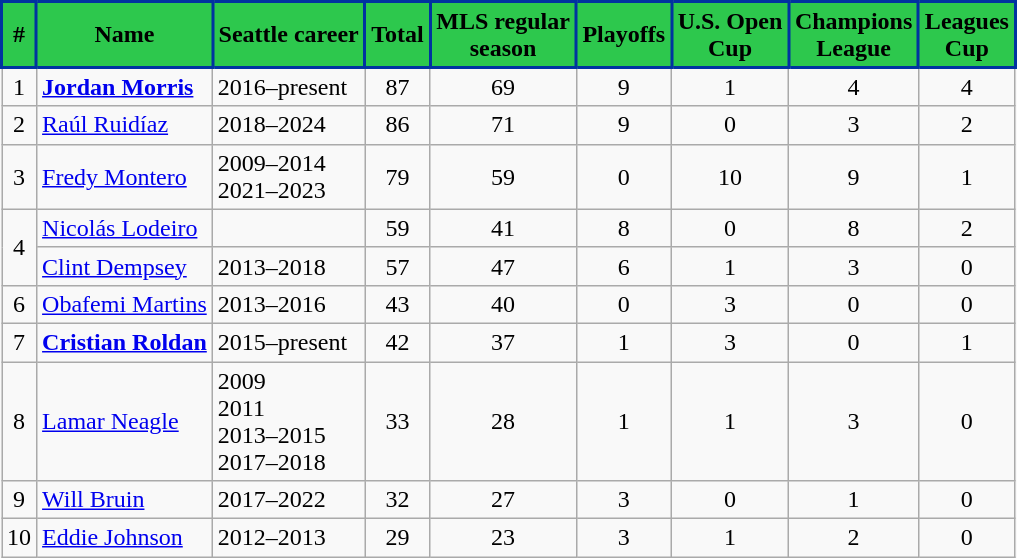<table class="wikitable" style="text-align:center;">
<tr>
</tr>
<tr>
<th style="background:#2DC84D; color:#000000; border:2px solid #0033A0;" scope="col">#</th>
<th style="background:#2DC84D; color:#000000; border:2px solid #0033A0;" scope="col">Name</th>
<th style="background:#2DC84D; color:#000000; border:2px solid #0033A0;" scope="col">Seattle career</th>
<th style="background:#2DC84D; color:#000000; border:2px solid #0033A0;" scope="col">Total</th>
<th style="background:#2DC84D; color:#000000; border:2px solid #0033A0;" scope="col">MLS regular <br> season</th>
<th style="background:#2DC84D; color:#000000; border:2px solid #0033A0;" scope="col">Playoffs</th>
<th style="background:#2DC84D; color:#000000; border:2px solid #0033A0;" scope="col">U.S. Open <br>  Cup</th>
<th style="background:#2DC84D; color:#000000; border:2px solid #0033A0;" scope="col">Champions <br> League</th>
<th style="background:#2DC84D; color:#000000; border:2px solid #0033A0;" scope="col">Leagues <br> Cup</th>
</tr>
<tr>
<td>1</td>
<td align="left"> <strong><a href='#'>Jordan Morris</a></strong></td>
<td align="left">2016–present</td>
<td>87</td>
<td>69</td>
<td>9</td>
<td>1</td>
<td>4</td>
<td>4</td>
</tr>
<tr>
<td>2</td>
<td align="left"> <a href='#'>Raúl Ruidíaz</a></td>
<td align="left">2018–2024</td>
<td>86</td>
<td>71</td>
<td>9</td>
<td>0</td>
<td>3</td>
<td>2</td>
</tr>
<tr>
<td>3</td>
<td align="left"> <a href='#'>Fredy Montero</a></td>
<td align="left">2009–2014<br>2021–2023</td>
<td>79</td>
<td>59</td>
<td>0</td>
<td>10</td>
<td>9</td>
<td>1</td>
</tr>
<tr>
<td rowspan=2>4</td>
<td align="left"> <a href='#'>Nicolás Lodeiro</a></td>
<td align="left"></td>
<td>59</td>
<td>41</td>
<td>8</td>
<td>0</td>
<td>8</td>
<td>2</td>
</tr>
<tr>
<td align="left"> <a href='#'>Clint Dempsey</a></td>
<td align="left">2013–2018</td>
<td>57</td>
<td>47</td>
<td>6</td>
<td>1</td>
<td>3</td>
<td>0</td>
</tr>
<tr>
<td>6</td>
<td align="left"> <a href='#'>Obafemi Martins</a></td>
<td align="left">2013–2016</td>
<td>43</td>
<td>40</td>
<td>0</td>
<td>3</td>
<td>0</td>
<td>0</td>
</tr>
<tr>
<td>7</td>
<td align="left"> <strong><a href='#'>Cristian Roldan</a></strong></td>
<td align="left">2015–present</td>
<td>42</td>
<td>37</td>
<td>1</td>
<td>3</td>
<td>0</td>
<td>1</td>
</tr>
<tr>
<td>8</td>
<td align="left"> <a href='#'>Lamar Neagle</a></td>
<td align="left">2009<br>2011<br>2013–2015<br>2017–2018</td>
<td>33</td>
<td>28</td>
<td>1</td>
<td>1</td>
<td>3</td>
<td>0</td>
</tr>
<tr>
<td>9</td>
<td align="left"> <a href='#'>Will Bruin</a></td>
<td align="left">2017–2022</td>
<td>32</td>
<td>27</td>
<td>3</td>
<td>0</td>
<td>1</td>
<td>0</td>
</tr>
<tr>
<td>10</td>
<td align="left"> <a href='#'>Eddie Johnson</a></td>
<td align="left">2012–2013</td>
<td>29</td>
<td>23</td>
<td>3</td>
<td>1</td>
<td>2</td>
<td>0</td>
</tr>
</table>
